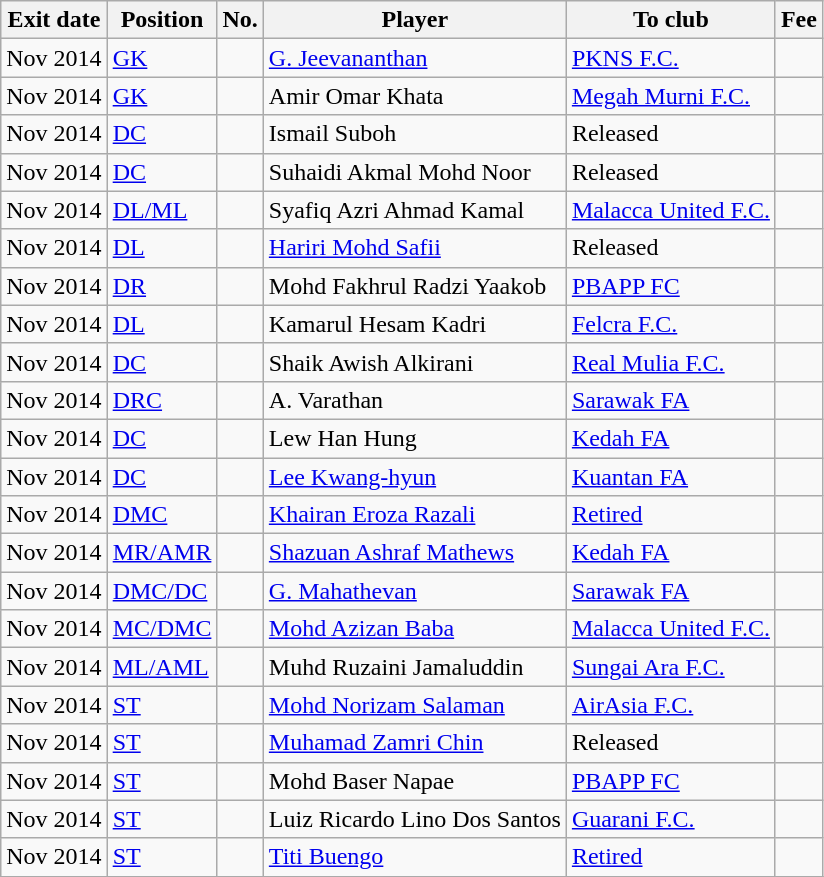<table class="wikitable sortable">
<tr>
<th>Exit date</th>
<th>Position</th>
<th>No.</th>
<th>Player</th>
<th>To club</th>
<th>Fee</th>
</tr>
<tr>
<td>Nov 2014</td>
<td><a href='#'>GK</a></td>
<td></td>
<td> <a href='#'>G. Jeevananthan</a></td>
<td> <a href='#'>PKNS F.C.</a></td>
<td></td>
</tr>
<tr>
<td>Nov 2014</td>
<td><a href='#'>GK</a></td>
<td></td>
<td> Amir Omar Khata</td>
<td> <a href='#'>Megah Murni F.C.</a></td>
<td></td>
</tr>
<tr>
<td>Nov 2014</td>
<td><a href='#'>DC</a></td>
<td></td>
<td> Ismail Suboh</td>
<td>Released</td>
<td></td>
</tr>
<tr>
<td>Nov 2014</td>
<td><a href='#'>DC</a></td>
<td></td>
<td> Suhaidi Akmal Mohd Noor</td>
<td>Released</td>
<td></td>
</tr>
<tr>
<td>Nov 2014</td>
<td><a href='#'>DL/ML</a></td>
<td></td>
<td> Syafiq Azri Ahmad Kamal</td>
<td> <a href='#'>Malacca United F.C.</a></td>
<td></td>
</tr>
<tr>
<td>Nov 2014</td>
<td><a href='#'>DL</a></td>
<td></td>
<td> <a href='#'>Hariri Mohd Safii</a></td>
<td>Released</td>
<td></td>
</tr>
<tr>
<td>Nov 2014</td>
<td><a href='#'>DR</a></td>
<td></td>
<td> Mohd Fakhrul Radzi Yaakob</td>
<td> <a href='#'>PBAPP FC</a></td>
<td></td>
</tr>
<tr>
<td>Nov 2014</td>
<td><a href='#'>DL</a></td>
<td></td>
<td> Kamarul Hesam Kadri</td>
<td> <a href='#'>Felcra F.C.</a></td>
<td></td>
</tr>
<tr>
<td>Nov 2014</td>
<td><a href='#'>DC</a></td>
<td></td>
<td> Shaik Awish Alkirani</td>
<td> <a href='#'>Real Mulia F.C.</a></td>
<td></td>
</tr>
<tr>
<td>Nov 2014</td>
<td><a href='#'>DRC</a></td>
<td></td>
<td> A. Varathan</td>
<td> <a href='#'>Sarawak FA</a></td>
<td></td>
</tr>
<tr>
<td>Nov 2014</td>
<td><a href='#'>DC</a></td>
<td></td>
<td> Lew Han Hung</td>
<td> <a href='#'>Kedah FA</a></td>
<td></td>
</tr>
<tr>
<td>Nov 2014</td>
<td><a href='#'>DC</a></td>
<td></td>
<td> <a href='#'>Lee Kwang-hyun</a></td>
<td> <a href='#'>Kuantan FA</a></td>
<td></td>
</tr>
<tr>
<td>Nov 2014</td>
<td><a href='#'>DMC</a></td>
<td></td>
<td> <a href='#'>Khairan Eroza Razali</a></td>
<td> <a href='#'>Retired</a></td>
<td></td>
</tr>
<tr>
<td>Nov 2014</td>
<td><a href='#'>MR/AMR</a></td>
<td></td>
<td> <a href='#'>Shazuan Ashraf Mathews</a></td>
<td> <a href='#'>Kedah FA</a></td>
<td></td>
</tr>
<tr>
<td>Nov 2014</td>
<td><a href='#'>DMC/DC</a></td>
<td></td>
<td> <a href='#'>G. Mahathevan</a></td>
<td> <a href='#'>Sarawak FA</a></td>
<td></td>
</tr>
<tr>
<td>Nov 2014</td>
<td><a href='#'>MC/DMC</a></td>
<td></td>
<td> <a href='#'>Mohd Azizan Baba</a></td>
<td> <a href='#'>Malacca United F.C.</a></td>
<td></td>
</tr>
<tr>
<td>Nov 2014</td>
<td><a href='#'>ML/AML</a></td>
<td></td>
<td> Muhd Ruzaini Jamaluddin</td>
<td> <a href='#'>Sungai Ara F.C.</a></td>
<td></td>
</tr>
<tr>
<td>Nov 2014</td>
<td><a href='#'>ST</a></td>
<td></td>
<td> <a href='#'>Mohd Norizam Salaman</a></td>
<td> <a href='#'>AirAsia F.C.</a></td>
<td></td>
</tr>
<tr>
<td>Nov 2014</td>
<td><a href='#'>ST</a></td>
<td></td>
<td> <a href='#'>Muhamad Zamri Chin</a></td>
<td>Released</td>
<td></td>
</tr>
<tr>
<td>Nov 2014</td>
<td><a href='#'>ST</a></td>
<td></td>
<td> Mohd Baser Napae</td>
<td> <a href='#'>PBAPP FC</a></td>
<td></td>
</tr>
<tr>
<td>Nov 2014</td>
<td><a href='#'>ST</a></td>
<td></td>
<td> Luiz Ricardo Lino Dos Santos</td>
<td> <a href='#'>Guarani F.C.</a></td>
<td></td>
</tr>
<tr>
<td>Nov 2014</td>
<td><a href='#'>ST</a></td>
<td></td>
<td> <a href='#'>Titi Buengo</a></td>
<td><a href='#'>Retired</a></td>
<td></td>
</tr>
<tr>
</tr>
</table>
